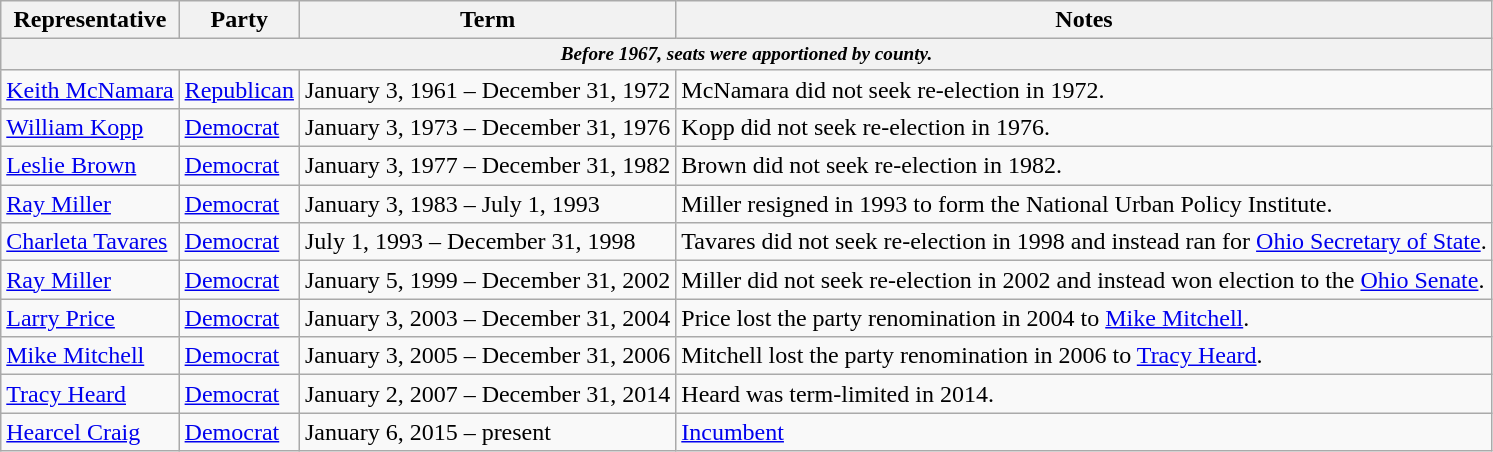<table class=wikitable>
<tr valign=bottom>
<th>Representative</th>
<th>Party</th>
<th>Term</th>
<th>Notes</th>
</tr>
<tr>
<th colspan=5 style="font-size: 80%;"><em>Before 1967, seats were apportioned by county.</em></th>
</tr>
<tr>
<td><a href='#'>Keith McNamara</a></td>
<td><a href='#'>Republican</a></td>
<td>January 3, 1961 – December 31, 1972</td>
<td>McNamara did not seek re-election in 1972.</td>
</tr>
<tr>
<td><a href='#'>William Kopp</a></td>
<td><a href='#'>Democrat</a></td>
<td>January 3, 1973 – December 31, 1976</td>
<td>Kopp did not seek re-election in 1976.</td>
</tr>
<tr>
<td><a href='#'>Leslie Brown</a></td>
<td><a href='#'>Democrat</a></td>
<td>January 3, 1977 – December 31, 1982</td>
<td>Brown did not seek re-election in 1982.</td>
</tr>
<tr>
<td><a href='#'>Ray Miller</a></td>
<td><a href='#'>Democrat</a></td>
<td>January 3, 1983 – July 1, 1993</td>
<td>Miller resigned in 1993 to form the National Urban Policy Institute.</td>
</tr>
<tr>
<td><a href='#'>Charleta Tavares</a></td>
<td><a href='#'>Democrat</a></td>
<td>July 1, 1993 – December 31, 1998</td>
<td>Tavares did not seek re-election in 1998 and instead ran for <a href='#'>Ohio Secretary of State</a>.</td>
</tr>
<tr>
<td><a href='#'>Ray Miller</a></td>
<td><a href='#'>Democrat</a></td>
<td>January 5, 1999 – December 31, 2002</td>
<td>Miller did not seek re-election in 2002 and instead won election to the <a href='#'>Ohio Senate</a>.</td>
</tr>
<tr>
<td><a href='#'>Larry Price</a></td>
<td><a href='#'>Democrat</a></td>
<td>January 3, 2003 – December 31, 2004</td>
<td>Price lost the party renomination in 2004 to <a href='#'>Mike Mitchell</a>.</td>
</tr>
<tr>
<td><a href='#'>Mike Mitchell</a></td>
<td><a href='#'>Democrat</a></td>
<td>January 3, 2005 – December 31, 2006</td>
<td>Mitchell lost the party renomination in 2006 to <a href='#'>Tracy Heard</a>.</td>
</tr>
<tr>
<td><a href='#'>Tracy Heard</a></td>
<td><a href='#'>Democrat</a></td>
<td>January 2, 2007 – December 31, 2014</td>
<td>Heard was term-limited in 2014.</td>
</tr>
<tr>
<td><a href='#'>Hearcel Craig</a></td>
<td><a href='#'>Democrat</a></td>
<td>January 6, 2015 – present</td>
<td><a href='#'>Incumbent</a></td>
</tr>
</table>
